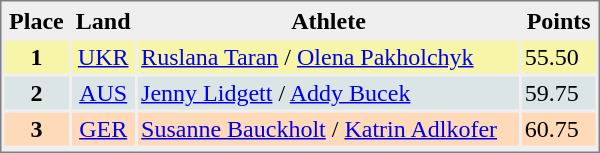<table style="border-style:solid; border-width:1px; border-color:#808080; background-color:#EFEFEF;" cellspacing="2" cellpadding="2" width="400">
<tr bgcolor="#EFEFEF">
<th>Place</th>
<th>Land</th>
<th>Athlete</th>
<th>Points</th>
</tr>
<tr align="center" valign="top" bgcolor="#F7F6A8">
<th>1</th>
<td><a href='#'>UKR</a></td>
<td align="left"><a href='#'>Ruslana Taran</a> / <a href='#'>Olena Pakholchyk</a></td>
<td align="left">55.50</td>
</tr>
<tr align="center" valign="top" bgcolor="#DCE5E5">
<th>2</th>
<td><a href='#'>AUS</a></td>
<td align="left"><a href='#'>Jenny Lidgett</a> / <a href='#'>Addy Bucek</a></td>
<td align="left">59.75</td>
</tr>
<tr align="center" valign="top" bgcolor="#FFDAB9">
<th>3</th>
<td><a href='#'>GER</a></td>
<td align="left"><a href='#'>Susanne Bauckholt</a> / <a href='#'>Katrin Adlkofer</a></td>
<td align="left">60.75</td>
</tr>
<tr align="center" valign="top" bgcolor="#FFFFFF">
</tr>
</table>
